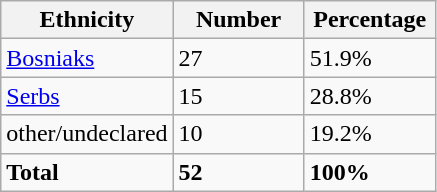<table class="wikitable">
<tr>
<th width="100px">Ethnicity</th>
<th width="80px">Number</th>
<th width="80px">Percentage</th>
</tr>
<tr>
<td><a href='#'>Bosniaks</a></td>
<td>27</td>
<td>51.9%</td>
</tr>
<tr>
<td><a href='#'>Serbs</a></td>
<td>15</td>
<td>28.8%</td>
</tr>
<tr>
<td>other/undeclared</td>
<td>10</td>
<td>19.2%</td>
</tr>
<tr>
<td><strong>Total</strong></td>
<td><strong>52</strong></td>
<td><strong>100%</strong></td>
</tr>
</table>
